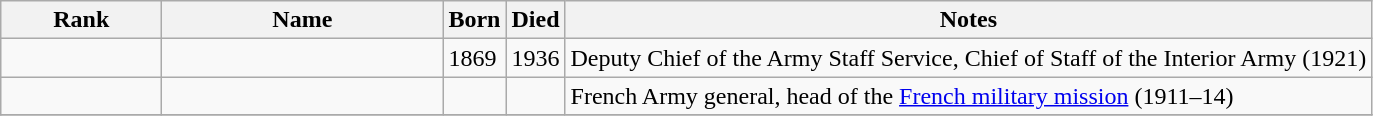<table class="wikitable sortable">
<tr>
<th width="100">Rank</th>
<th width="180">Name</th>
<th width="30">Born</th>
<th width="30">Died</th>
<th>Notes</th>
</tr>
<tr>
<td></td>
<td></td>
<td>1869</td>
<td>1936</td>
<td>Deputy Chief of the Army Staff Service, Chief of Staff of the Interior Army (1921)</td>
</tr>
<tr>
<td></td>
<td></td>
<td></td>
<td></td>
<td>French Army general, head of the <a href='#'>French military mission</a> (1911–14)</td>
</tr>
<tr>
</tr>
</table>
